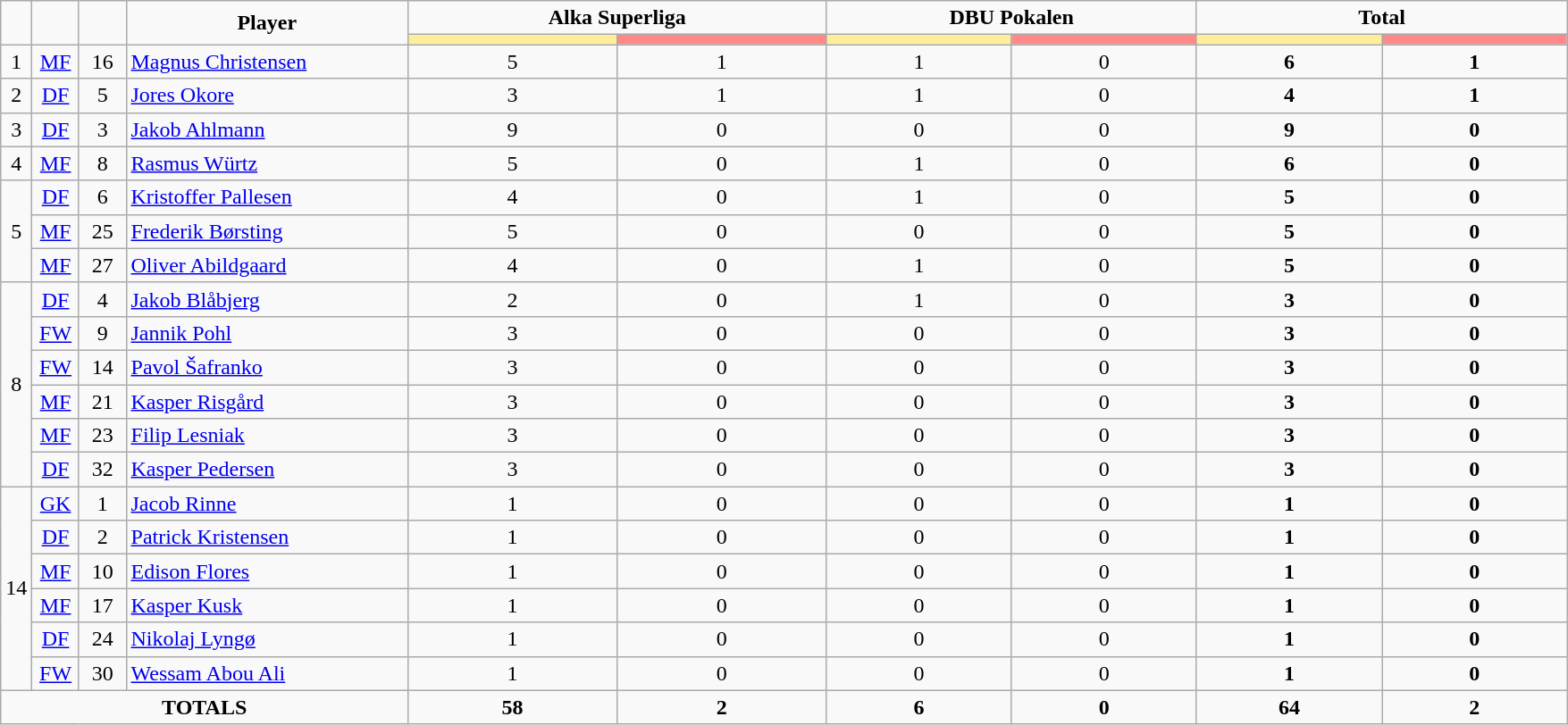<table class="wikitable" style="text-align:center;">
<tr>
<td rowspan="2"  style="width:2%;"><strong></strong></td>
<td rowspan="2"  style="width:3%;"><strong></strong></td>
<td rowspan="2"  style="width:3%;"><strong></strong></td>
<td rowspan="2"  style="width:18%;"><strong>Player</strong></td>
<td colspan="2"><strong>Alka Superliga</strong></td>
<td colspan="2"><strong>DBU Pokalen</strong></td>
<td colspan="2"><strong>Total</strong></td>
</tr>
<tr>
<th style="width:25px; background:#fe9;"></th>
<th style="width:25px; background:#ff8888;"></th>
<th style="width:25px; background:#fe9;"></th>
<th style="width:25px; background:#ff8888;"></th>
<th style="width:25px; background:#fe9;"></th>
<th style="width:25px; background:#ff8888;"></th>
</tr>
<tr>
<td rowspan=1>1</td>
<td><a href='#'>MF</a></td>
<td>16</td>
<td align=left> <a href='#'>Magnus Christensen</a></td>
<td>5</td>
<td>1</td>
<td>1</td>
<td>0</td>
<td><strong>6</strong></td>
<td><strong>1</strong></td>
</tr>
<tr>
<td rowspan=1>2</td>
<td><a href='#'>DF</a></td>
<td>5</td>
<td align=left> <a href='#'>Jores Okore</a></td>
<td>3</td>
<td>1</td>
<td>1</td>
<td>0</td>
<td><strong>4</strong></td>
<td><strong>1</strong></td>
</tr>
<tr>
<td rowspan=1>3</td>
<td><a href='#'>DF</a></td>
<td>3</td>
<td align=left> <a href='#'>Jakob Ahlmann</a></td>
<td>9</td>
<td>0</td>
<td>0</td>
<td>0</td>
<td><strong>9</strong></td>
<td><strong>0</strong></td>
</tr>
<tr>
<td rowspan=1>4</td>
<td><a href='#'>MF</a></td>
<td>8</td>
<td align=left> <a href='#'>Rasmus Würtz</a></td>
<td>5</td>
<td>0</td>
<td>1</td>
<td>0</td>
<td><strong>6</strong></td>
<td><strong>0</strong></td>
</tr>
<tr>
<td rowspan=3>5</td>
<td><a href='#'>DF</a></td>
<td>6</td>
<td align=left> <a href='#'>Kristoffer Pallesen</a></td>
<td>4</td>
<td>0</td>
<td>1</td>
<td>0</td>
<td><strong>5</strong></td>
<td><strong>0</strong></td>
</tr>
<tr>
<td><a href='#'>MF</a></td>
<td>25</td>
<td align=left> <a href='#'>Frederik Børsting</a></td>
<td>5</td>
<td>0</td>
<td>0</td>
<td>0</td>
<td><strong>5</strong></td>
<td><strong>0</strong></td>
</tr>
<tr>
<td><a href='#'>MF</a></td>
<td>27</td>
<td align=left> <a href='#'>Oliver Abildgaard</a></td>
<td>4</td>
<td>0</td>
<td>1</td>
<td>0</td>
<td><strong>5</strong></td>
<td><strong>0</strong></td>
</tr>
<tr>
<td rowspan=6>8</td>
<td><a href='#'>DF</a></td>
<td>4</td>
<td align=left> <a href='#'>Jakob Blåbjerg</a></td>
<td>2</td>
<td>0</td>
<td>1</td>
<td>0</td>
<td><strong>3</strong></td>
<td><strong>0</strong></td>
</tr>
<tr>
<td><a href='#'>FW</a></td>
<td>9</td>
<td align=left> <a href='#'>Jannik Pohl</a></td>
<td>3</td>
<td>0</td>
<td>0</td>
<td>0</td>
<td><strong>3</strong></td>
<td><strong>0</strong></td>
</tr>
<tr>
<td><a href='#'>FW</a></td>
<td>14</td>
<td align=left> <a href='#'>Pavol Šafranko</a></td>
<td>3</td>
<td>0</td>
<td>0</td>
<td>0</td>
<td><strong>3</strong></td>
<td><strong>0</strong></td>
</tr>
<tr>
<td><a href='#'>MF</a></td>
<td>21</td>
<td align=left> <a href='#'>Kasper Risgård</a></td>
<td>3</td>
<td>0</td>
<td>0</td>
<td>0</td>
<td><strong>3</strong></td>
<td><strong>0</strong></td>
</tr>
<tr>
<td><a href='#'>MF</a></td>
<td>23</td>
<td align=left> <a href='#'>Filip Lesniak</a></td>
<td>3</td>
<td>0</td>
<td>0</td>
<td>0</td>
<td><strong>3</strong></td>
<td><strong>0</strong></td>
</tr>
<tr>
<td><a href='#'>DF</a></td>
<td>32</td>
<td align=left> <a href='#'>Kasper Pedersen</a></td>
<td>3</td>
<td>0</td>
<td>0</td>
<td>0</td>
<td><strong>3</strong></td>
<td><strong>0</strong></td>
</tr>
<tr>
<td rowspan=6>14</td>
<td><a href='#'>GK</a></td>
<td>1</td>
<td align=left> <a href='#'>Jacob Rinne</a></td>
<td>1</td>
<td>0</td>
<td>0</td>
<td>0</td>
<td><strong>1</strong></td>
<td><strong>0</strong></td>
</tr>
<tr>
<td><a href='#'>DF</a></td>
<td>2</td>
<td align=left> <a href='#'>Patrick Kristensen</a></td>
<td>1</td>
<td>0</td>
<td>0</td>
<td>0</td>
<td><strong>1</strong></td>
<td><strong>0</strong></td>
</tr>
<tr>
<td><a href='#'>MF</a></td>
<td>10</td>
<td align=left> <a href='#'>Edison Flores</a></td>
<td>1</td>
<td>0</td>
<td>0</td>
<td>0</td>
<td><strong>1</strong></td>
<td><strong>0</strong></td>
</tr>
<tr>
<td><a href='#'>MF</a></td>
<td>17</td>
<td align=left> <a href='#'>Kasper Kusk</a></td>
<td>1</td>
<td>0</td>
<td>0</td>
<td>0</td>
<td><strong>1</strong></td>
<td><strong>0</strong></td>
</tr>
<tr>
<td><a href='#'>DF</a></td>
<td>24</td>
<td align=left> <a href='#'>Nikolaj Lyngø</a></td>
<td>1</td>
<td>0</td>
<td>0</td>
<td>0</td>
<td><strong>1</strong></td>
<td><strong>0</strong></td>
</tr>
<tr>
<td><a href='#'>FW</a></td>
<td>30</td>
<td align=left> <a href='#'>Wessam Abou Ali</a></td>
<td>1</td>
<td>0</td>
<td>0</td>
<td>0</td>
<td><strong>1</strong></td>
<td><strong>0</strong></td>
</tr>
<tr>
<td colspan="4"><strong>TOTALS</strong></td>
<td><strong>58</strong></td>
<td><strong>2</strong></td>
<td><strong>6</strong></td>
<td><strong>0</strong></td>
<td><strong>64</strong></td>
<td><strong>2</strong></td>
</tr>
</table>
